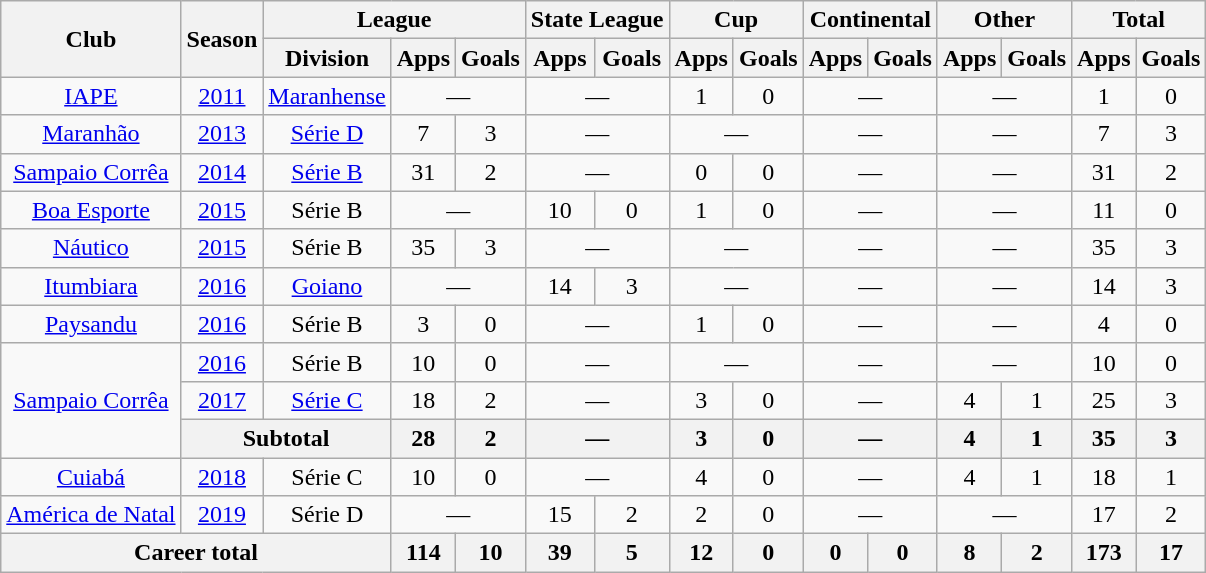<table class="wikitable" style="text-align: center;">
<tr>
<th rowspan="2">Club</th>
<th rowspan="2">Season</th>
<th colspan="3">League</th>
<th colspan="2">State League</th>
<th colspan="2">Cup</th>
<th colspan="2">Continental</th>
<th colspan="2">Other</th>
<th colspan="2">Total</th>
</tr>
<tr>
<th>Division</th>
<th>Apps</th>
<th>Goals</th>
<th>Apps</th>
<th>Goals</th>
<th>Apps</th>
<th>Goals</th>
<th>Apps</th>
<th>Goals</th>
<th>Apps</th>
<th>Goals</th>
<th>Apps</th>
<th>Goals</th>
</tr>
<tr>
<td align="center"><a href='#'>IAPE</a></td>
<td><a href='#'>2011</a></td>
<td><a href='#'>Maranhense</a></td>
<td colspan="2">—</td>
<td colspan="2">—</td>
<td>1</td>
<td>0</td>
<td colspan="2">—</td>
<td colspan="2">—</td>
<td>1</td>
<td>0</td>
</tr>
<tr>
<td align="center"><a href='#'>Maranhão</a></td>
<td><a href='#'>2013</a></td>
<td><a href='#'>Série D</a></td>
<td>7</td>
<td>3</td>
<td colspan="2">—</td>
<td colspan="2">—</td>
<td colspan="2">—</td>
<td colspan="2">—</td>
<td>7</td>
<td>3</td>
</tr>
<tr>
<td align="center"><a href='#'>Sampaio Corrêa</a></td>
<td><a href='#'>2014</a></td>
<td><a href='#'>Série B</a></td>
<td>31</td>
<td>2</td>
<td colspan="2">—</td>
<td>0</td>
<td>0</td>
<td colspan="2">—</td>
<td colspan="2">—</td>
<td>31</td>
<td>2</td>
</tr>
<tr>
<td align="center"><a href='#'>Boa Esporte</a></td>
<td><a href='#'>2015</a></td>
<td>Série B</td>
<td colspan="2">—</td>
<td>10</td>
<td>0</td>
<td>1</td>
<td>0</td>
<td colspan="2">—</td>
<td colspan="2">—</td>
<td>11</td>
<td>0</td>
</tr>
<tr>
<td align="center"><a href='#'>Náutico</a></td>
<td><a href='#'>2015</a></td>
<td>Série B</td>
<td>35</td>
<td>3</td>
<td colspan="2">—</td>
<td colspan="2">—</td>
<td colspan="2">—</td>
<td colspan="2">—</td>
<td>35</td>
<td>3</td>
</tr>
<tr>
<td align="center"><a href='#'>Itumbiara</a></td>
<td><a href='#'>2016</a></td>
<td><a href='#'>Goiano</a></td>
<td colspan="2">—</td>
<td>14</td>
<td>3</td>
<td colspan="2">—</td>
<td colspan="2">—</td>
<td colspan="2">—</td>
<td>14</td>
<td>3</td>
</tr>
<tr>
<td align="center"><a href='#'>Paysandu</a></td>
<td><a href='#'>2016</a></td>
<td>Série B</td>
<td>3</td>
<td>0</td>
<td colspan="2">—</td>
<td>1</td>
<td>0</td>
<td colspan="2">—</td>
<td colspan="2">—</td>
<td>4</td>
<td>0</td>
</tr>
<tr>
<td rowspan=3 align="center"><a href='#'>Sampaio Corrêa</a></td>
<td><a href='#'>2016</a></td>
<td>Série B</td>
<td>10</td>
<td>0</td>
<td colspan="2">—</td>
<td colspan="2">—</td>
<td colspan="2">—</td>
<td colspan="2">—</td>
<td>10</td>
<td>0</td>
</tr>
<tr>
<td><a href='#'>2017</a></td>
<td><a href='#'>Série C</a></td>
<td>18</td>
<td>2</td>
<td colspan="2">—</td>
<td>3</td>
<td>0</td>
<td colspan="2">—</td>
<td>4</td>
<td>1</td>
<td>25</td>
<td>3</td>
</tr>
<tr>
<th colspan="2">Subtotal</th>
<th>28</th>
<th>2</th>
<th colspan="2">—</th>
<th>3</th>
<th>0</th>
<th colspan="2">—</th>
<th>4</th>
<th>1</th>
<th>35</th>
<th>3</th>
</tr>
<tr>
<td align="center"><a href='#'>Cuiabá</a></td>
<td><a href='#'>2018</a></td>
<td>Série C</td>
<td>10</td>
<td>0</td>
<td colspan="2">—</td>
<td>4</td>
<td>0</td>
<td colspan="2">—</td>
<td>4</td>
<td>1</td>
<td>18</td>
<td>1</td>
</tr>
<tr>
<td align="center"><a href='#'>América de Natal</a></td>
<td><a href='#'>2019</a></td>
<td>Série D</td>
<td colspan="2">—</td>
<td>15</td>
<td>2</td>
<td>2</td>
<td>0</td>
<td colspan="2">—</td>
<td colspan="2">—</td>
<td>17</td>
<td>2</td>
</tr>
<tr>
<th colspan="3"><strong>Career total</strong></th>
<th>114</th>
<th>10</th>
<th>39</th>
<th>5</th>
<th>12</th>
<th>0</th>
<th>0</th>
<th>0</th>
<th>8</th>
<th>2</th>
<th>173</th>
<th>17</th>
</tr>
</table>
